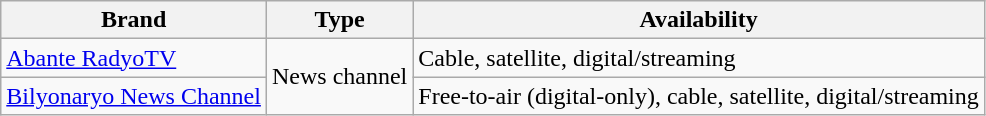<table class="wikitable">
<tr>
<th>Brand</th>
<th>Type</th>
<th>Availability</th>
</tr>
<tr>
<td><a href='#'>Abante RadyoTV</a></td>
<td rowspan="2">News channel</td>
<td>Cable, satellite, digital/streaming</td>
</tr>
<tr>
<td><a href='#'>Bilyonaryo News Channel</a></td>
<td>Free-to-air (digital-only), cable, satellite, digital/streaming</td>
</tr>
</table>
